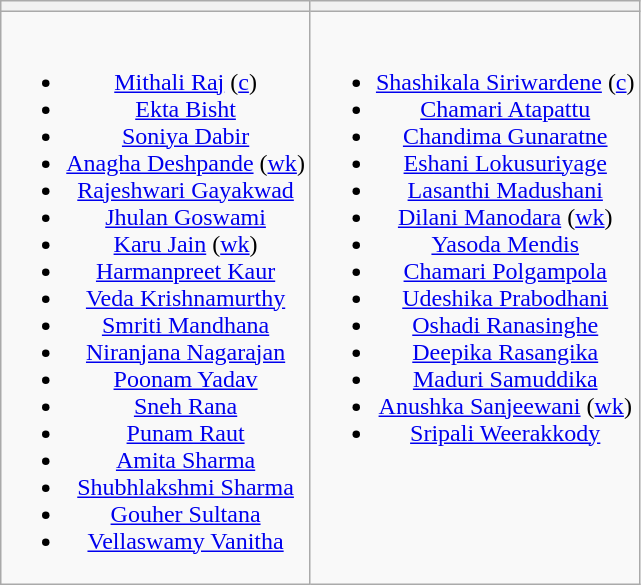<table class="wikitable" style="text-align:center">
<tr>
<th></th>
<th></th>
</tr>
<tr style="vertical-align:top">
<td><br><ul><li><a href='#'>Mithali Raj</a> (<a href='#'>c</a>)</li><li><a href='#'>Ekta Bisht</a></li><li><a href='#'>Soniya Dabir</a></li><li><a href='#'>Anagha Deshpande</a> (<a href='#'>wk</a>)</li><li><a href='#'>Rajeshwari Gayakwad</a></li><li><a href='#'>Jhulan Goswami</a></li><li><a href='#'>Karu Jain</a> (<a href='#'>wk</a>)</li><li><a href='#'>Harmanpreet Kaur</a></li><li><a href='#'>Veda Krishnamurthy</a></li><li><a href='#'>Smriti Mandhana</a></li><li><a href='#'>Niranjana Nagarajan</a></li><li><a href='#'>Poonam Yadav</a></li><li><a href='#'>Sneh Rana</a></li><li><a href='#'>Punam Raut</a></li><li><a href='#'>Amita Sharma</a></li><li><a href='#'>Shubhlakshmi Sharma</a></li><li><a href='#'>Gouher Sultana</a></li><li><a href='#'>Vellaswamy Vanitha</a></li></ul></td>
<td><br><ul><li><a href='#'>Shashikala Siriwardene</a> (<a href='#'>c</a>)</li><li><a href='#'>Chamari Atapattu</a></li><li><a href='#'>Chandima Gunaratne</a></li><li><a href='#'>Eshani Lokusuriyage</a></li><li><a href='#'>Lasanthi Madushani</a></li><li><a href='#'>Dilani Manodara</a> (<a href='#'>wk</a>)</li><li><a href='#'>Yasoda Mendis</a></li><li><a href='#'>Chamari Polgampola</a></li><li><a href='#'>Udeshika Prabodhani</a></li><li><a href='#'>Oshadi Ranasinghe</a></li><li><a href='#'>Deepika Rasangika</a></li><li><a href='#'>Maduri Samuddika</a></li><li><a href='#'>Anushka Sanjeewani</a> (<a href='#'>wk</a>)</li><li><a href='#'>Sripali Weerakkody</a></li></ul></td>
</tr>
</table>
